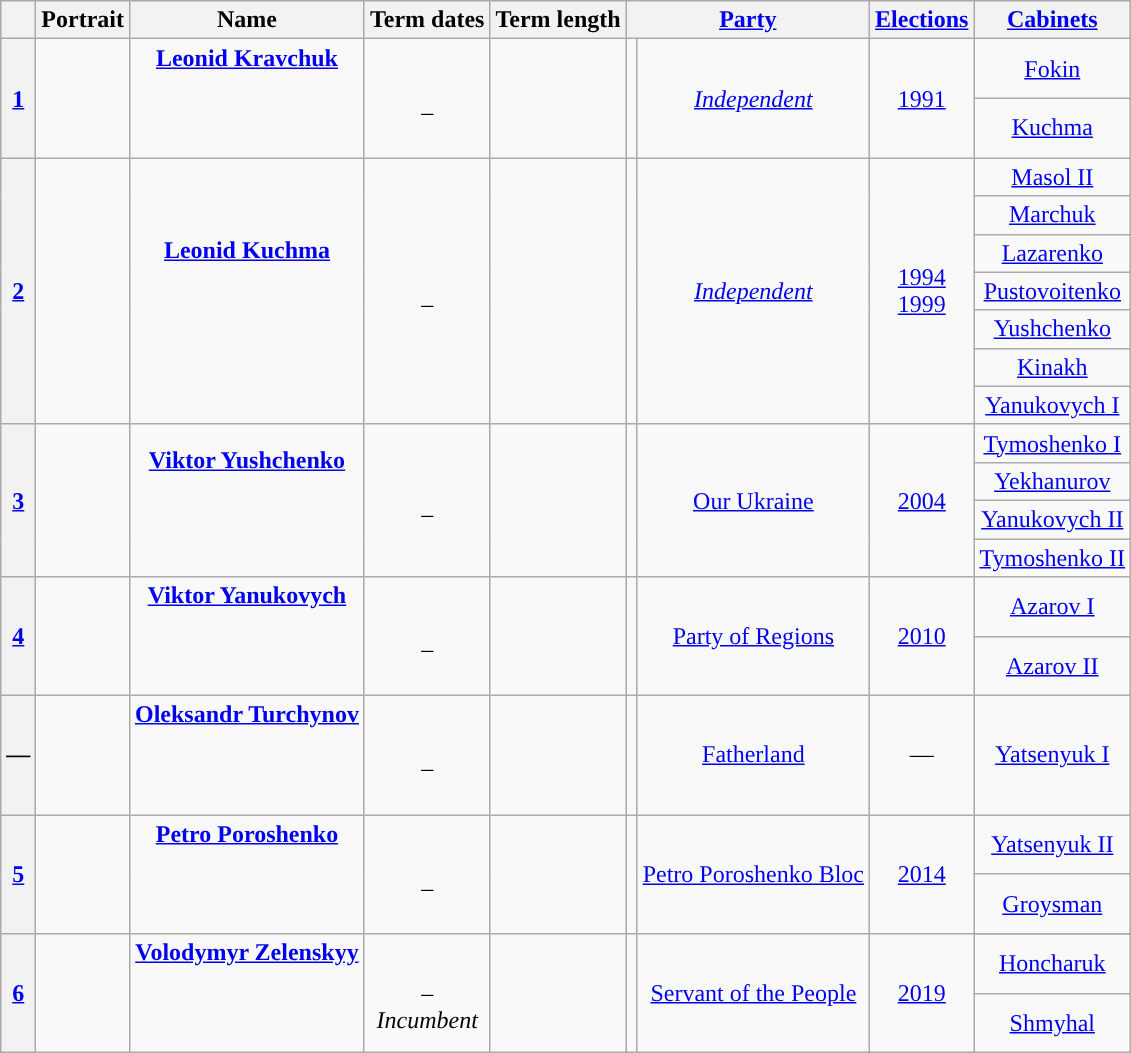<table class="wikitable sortable sticky-header" style=text-align:center; id="Table of presidents of Ukraine" caption="Tabulated list of presidents of Ukraine since 1991">
<tr>
<th scope=col></th>
<th scope=col class=unsortable>Portrait</th>
<th scope=col>Name<br></th>
<th scope=col class=unsortable>Term dates</th>
<th scope=col>Term length</th>
<th colspan="2" scope="col"><a href='#'>Party</a></th>
<th scope=col class=unsortable><a href='#'>Elections</a></th>
<th scope=col class=unsortable><a href='#'>Cabinets</a></th>
</tr>
<tr>
<th scope=row rowspan=2><a href='#'>1</a></th>
<td rowspan=2></td>
<td data-sort-value="Kravchuk, Leonid" rowspan=2><strong><a href='#'>Leonid Kravchuk</a></strong><br><br><br><br></td>
<td rowspan=2><br>–<br></td>
<td rowspan=2></td>
<td rowspan=2 style="background-color:"></td>
<td rowspan=2><em><a href='#'>Independent</a></em></td>
<td rowspan=2 class=nowrap><a href='#'>1991</a></td>
<td><a href='#'>Fokin</a><br></td>
</tr>
<tr>
<td><a href='#'>Kuchma</a><br></td>
</tr>
<tr>
<th scope=row rowspan=7><a href='#'>2</a></th>
<td rowspan=7></td>
<td data-sort-value="Kuchma, Leonid" rowspan=7><strong><a href='#'>Leonid Kuchma</a></strong><br><br><br><br></td>
<td rowspan=7><br>–<br></td>
<td rowspan=7></td>
<td rowspan=7 style="background-color:"></td>
<td rowspan=7><em><a href='#'>Independent</a></em></td>
<td rowspan=7 class=nowrap><a href='#'>1994</a><br><a href='#'>1999</a></td>
<td><a href='#'>Masol II</a><br></td>
</tr>
<tr>
<td><a href='#'>Marchuk</a><br></td>
</tr>
<tr>
<td><a href='#'>Lazarenko</a><br></td>
</tr>
<tr>
<td><a href='#'>Pustovoitenko</a><br></td>
</tr>
<tr>
<td><a href='#'>Yushchenko</a><br></td>
</tr>
<tr>
<td><a href='#'>Kinakh</a><br></td>
</tr>
<tr>
<td><a href='#'>Yanukovych I</a><br></td>
</tr>
<tr>
<th scope=row rowspan=4><a href='#'>3</a></th>
<td rowspan=4></td>
<td rowspan=4 data-sort-value="Yushchenko, Viktor"><strong><a href='#'>Viktor Yushchenko</a></strong><br><br><br><br></td>
<td rowspan=4><br>–<br></td>
<td rowspan=4></td>
<td rowspan=4 style="background-color:"></td>
<td rowspan=4><a href='#'>Our Ukraine</a></td>
<td rowspan=4 class=nowrap><a href='#'>2004</a></td>
<td><a href='#'>Tymoshenko I</a><br></td>
</tr>
<tr>
<td><a href='#'>Yekhanurov</a><br></td>
</tr>
<tr>
<td><a href='#'>Yanukovych II</a><br></td>
</tr>
<tr>
<td><a href='#'>Tymoshenko II</a><br></td>
</tr>
<tr>
<th scope=row rowspan=2><a href='#'>4</a></th>
<td rowspan=2></td>
<td rowspan=2 data-sort-value="Yanukovych, Viktor"><strong><a href='#'>Viktor Yanukovych</a></strong><br><br><br><br></td>
<td rowspan=2><br>–<br></td>
<td rowspan=2></td>
<td rowspan=2 style="background-color:"></td>
<td rowspan=2><a href='#'>Party of Regions</a></td>
<td rowspan=2 class=nowrap><a href='#'>2010</a></td>
<td><a href='#'>Azarov I</a><br></td>
</tr>
<tr>
<td><a href='#'>Azarov II</a><br></td>
</tr>
<tr>
<th scope=row>—</th>
<td></td>
<td data-sort-value="Turchynov, Oleksandr"><strong><a href='#'>Oleksandr Turchynov</a></strong><br><br><br><br></td>
<td><br>–<br></td>
<td></td>
<td style="background-color:"></td>
<td><a href='#'>Fatherland</a></td>
<td class=nowrap>—</td>
<td><a href='#'>Yatsenyuk I</a><br></td>
</tr>
<tr>
<th scope=row rowspan=2><a href='#'>5</a></th>
<td rowspan=2></td>
<td rowspan=2 data-sort-value="Poroshenko, Petro"><strong><a href='#'>Petro Poroshenko</a></strong><br><br><br><br></td>
<td rowspan=2><br>–<br></td>
<td rowspan=2></td>
<td rowspan=2 style="background-color:"></td>
<td rowspan=2><a href='#'>Petro Poroshenko Bloc</a></td>
<td rowspan=2 class=nowrap><a href='#'>2014</a></td>
<td><a href='#'>Yatsenyuk II</a><br></td>
</tr>
<tr>
<td rowspan=1><a href='#'>Groysman</a><br></td>
</tr>
<tr>
<th scope=row rowspan=3><a href='#'>6</a></th>
<td rowspan=3></td>
<td rowspan=3 data-sort-value="Zelenskyy, Volodymyr"><strong><a href='#'>Volodymyr Zelenskyy</a></strong><br><br><br><br></td>
<td rowspan=3><br>–<br><em>Incumbent</em></td>
<td rowspan=3></td>
<td rowspan=3 style="background-color:"></td>
<td rowspan=3><a href='#'>Servant of the People</a></td>
<td rowspan=3 class=nowrap><a href='#'>2019</a><br></td>
</tr>
<tr>
<td><a href='#'>Honcharuk</a><br></td>
</tr>
<tr>
<td><a href='#'>Shmyhal</a><br></td>
</tr>
</table>
